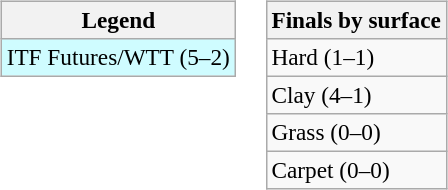<table>
<tr valign=top>
<td><br><table class=wikitable style=font-size:97%>
<tr>
<th>Legend</th>
</tr>
<tr bgcolor=cffcff>
<td>ITF Futures/WTT (5–2)</td>
</tr>
</table>
</td>
<td><br><table class=wikitable style=font-size:97%>
<tr>
<th>Finals by surface</th>
</tr>
<tr>
<td>Hard (1–1)</td>
</tr>
<tr>
<td>Clay (4–1)</td>
</tr>
<tr>
<td>Grass (0–0)</td>
</tr>
<tr>
<td>Carpet (0–0)</td>
</tr>
</table>
</td>
</tr>
</table>
